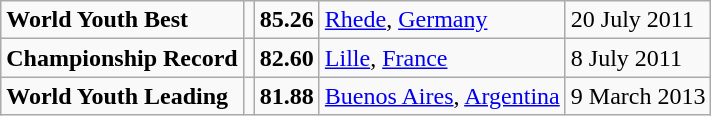<table class="wikitable">
<tr>
<td><strong>World Youth Best</strong></td>
<td></td>
<td><strong>85.26</strong></td>
<td><a href='#'>Rhede</a>, <a href='#'>Germany</a></td>
<td>20 July 2011</td>
</tr>
<tr>
<td><strong>Championship Record</strong></td>
<td></td>
<td><strong>82.60</strong></td>
<td><a href='#'>Lille</a>, <a href='#'>France</a></td>
<td>8 July 2011</td>
</tr>
<tr>
<td><strong>World Youth Leading</strong></td>
<td></td>
<td><strong>81.88</strong></td>
<td><a href='#'>Buenos Aires</a>, <a href='#'>Argentina</a></td>
<td>9 March 2013</td>
</tr>
</table>
